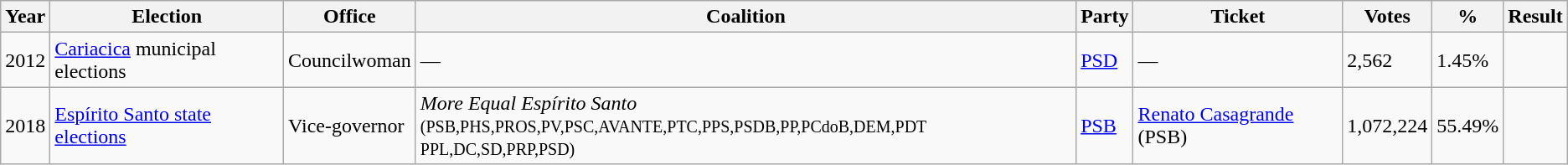<table class="wikitable">
<tr>
<th>Year</th>
<th>Election</th>
<th>Office</th>
<th>Coalition</th>
<th>Party</th>
<th>Ticket</th>
<th>Votes</th>
<th><strong>%</strong></th>
<th>Result</th>
</tr>
<tr>
<td>2012</td>
<td><a href='#'>Cariacica</a> municipal elections</td>
<td>Councilwoman</td>
<td>—</td>
<td><a href='#'>PSD</a></td>
<td>—</td>
<td>2,562</td>
<td>1.45%</td>
<td></td>
</tr>
<tr>
<td>2018</td>
<td><a href='#'>Espírito Santo state elections</a></td>
<td>Vice-governor</td>
<td><em>More Equal Espírito Santo</em><br><small>(PSB,PHS,PROS,PV,PSC,AVANTE,PTC,PPS,PSDB,PP,PCdoB,DEM,PDT PPL,DC,SD,PRP,PSD)</small></td>
<td><a href='#'>PSB</a></td>
<td><a href='#'>Renato Casagrande</a> (PSB)</td>
<td>1,072,224</td>
<td>55.49%</td>
<td></td>
</tr>
</table>
